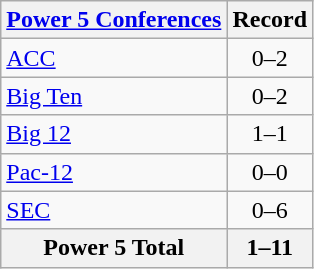<table class="wikitable">
<tr>
<th><a href='#'>Power 5 Conferences</a></th>
<th>Record</th>
</tr>
<tr>
<td><a href='#'>ACC</a></td>
<td align=center>0–2</td>
</tr>
<tr>
<td><a href='#'>Big Ten</a></td>
<td align=center>0–2</td>
</tr>
<tr>
<td><a href='#'>Big 12</a></td>
<td align=center>1–1</td>
</tr>
<tr>
<td><a href='#'>Pac-12</a></td>
<td align=center>0–0</td>
</tr>
<tr>
<td><a href='#'>SEC</a></td>
<td align=center>0–6</td>
</tr>
<tr>
<th>Power 5 Total</th>
<th>1–11</th>
</tr>
</table>
